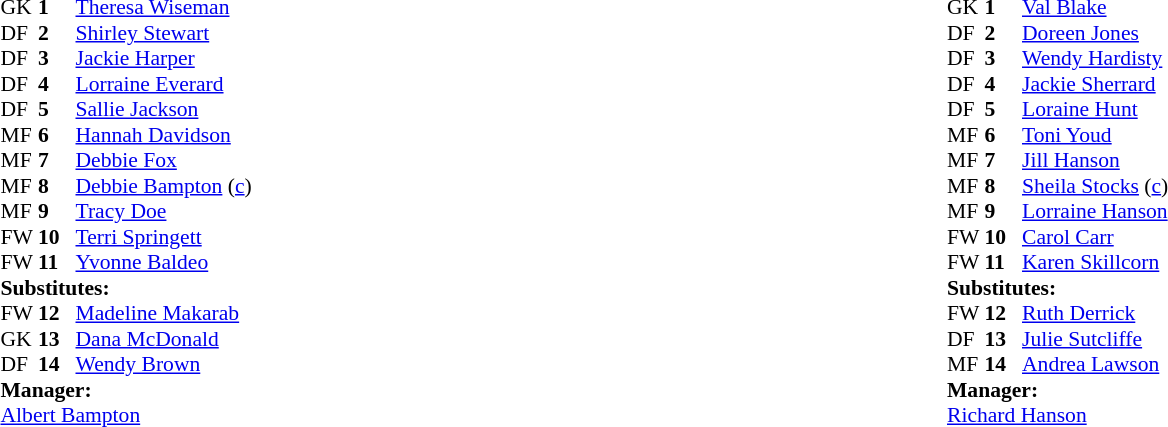<table style="width:100%;">
<tr>
<td style="vertical-align:top; width:50%;"><br><table style="font-size: 90%" cellspacing="0" cellpadding="0">
<tr>
<td colspan="4"></td>
</tr>
<tr>
<th width="25"></th>
<th width="25"></th>
</tr>
<tr>
<td>GK</td>
<td><strong>1</strong></td>
<td> <a href='#'>Theresa Wiseman</a></td>
</tr>
<tr>
<td>DF</td>
<td><strong>2</strong></td>
<td> <a href='#'>Shirley Stewart</a></td>
</tr>
<tr>
<td>DF</td>
<td><strong>3</strong></td>
<td> <a href='#'>Jackie Harper</a></td>
</tr>
<tr>
<td>DF</td>
<td><strong>4</strong></td>
<td> <a href='#'>Lorraine Everard</a></td>
</tr>
<tr>
<td>DF</td>
<td><strong>5</strong></td>
<td> <a href='#'>Sallie Jackson</a></td>
</tr>
<tr>
<td>MF</td>
<td><strong>6</strong></td>
<td> <a href='#'>Hannah Davidson</a></td>
<td></td>
<td></td>
</tr>
<tr>
<td>MF</td>
<td><strong>7</strong></td>
<td> <a href='#'>Debbie Fox</a></td>
</tr>
<tr>
<td>MF</td>
<td><strong>8</strong></td>
<td> <a href='#'>Debbie Bampton</a> (<a href='#'>c</a>)</td>
</tr>
<tr>
<td>MF</td>
<td><strong>9</strong></td>
<td> <a href='#'>Tracy Doe</a></td>
</tr>
<tr>
<td>FW</td>
<td><strong>10</strong></td>
<td> <a href='#'>Terri Springett</a></td>
</tr>
<tr>
<td>FW</td>
<td><strong>11</strong></td>
<td> <a href='#'>Yvonne Baldeo</a></td>
</tr>
<tr>
<td colspan=4><strong>Substitutes:</strong></td>
</tr>
<tr>
<td>FW</td>
<td><strong>12</strong></td>
<td> <a href='#'>Madeline Makarab</a></td>
</tr>
<tr>
<td>GK</td>
<td><strong>13</strong></td>
<td> <a href='#'>Dana McDonald</a></td>
</tr>
<tr>
<td>DF</td>
<td><strong>14</strong></td>
<td> <a href='#'>Wendy Brown</a></td>
</tr>
<tr>
<td colspan=4><strong>Manager:</strong></td>
</tr>
<tr>
<td colspan="4"> <a href='#'>Albert Bampton</a></td>
</tr>
</table>
</td>
<td style="vertical-align:top; width:50%;"><br><table style="font-size: 90%" cellspacing="0" cellpadding="0">
<tr>
<td colspan="4"></td>
</tr>
<tr>
<th width="25"></th>
<th width="25"></th>
</tr>
<tr>
<td>GK</td>
<td><strong>1</strong></td>
<td> <a href='#'>Val Blake</a></td>
</tr>
<tr>
<td>DF</td>
<td><strong>2</strong></td>
<td> <a href='#'>Doreen Jones</a></td>
</tr>
<tr>
<td>DF</td>
<td><strong>3</strong></td>
<td> <a href='#'>Wendy Hardisty</a></td>
</tr>
<tr>
<td>DF</td>
<td><strong>4</strong></td>
<td> <a href='#'>Jackie Sherrard</a></td>
</tr>
<tr>
<td>DF</td>
<td><strong>5</strong></td>
<td> <a href='#'>Loraine Hunt</a></td>
</tr>
<tr>
<td>MF</td>
<td><strong>6</strong></td>
<td> <a href='#'>Toni Youd</a></td>
</tr>
<tr>
<td>MF</td>
<td><strong>7</strong></td>
<td> <a href='#'>Jill Hanson</a></td>
</tr>
<tr>
<td>MF</td>
<td><strong>8</strong></td>
<td> <a href='#'>Sheila Stocks</a> (<a href='#'>c</a>)</td>
</tr>
<tr>
<td>MF</td>
<td><strong>9</strong></td>
<td> <a href='#'>Lorraine Hanson</a></td>
<td></td>
<td></td>
</tr>
<tr>
<td>FW</td>
<td><strong>10</strong></td>
<td> <a href='#'>Carol Carr</a></td>
</tr>
<tr>
<td>FW</td>
<td><strong>11</strong></td>
<td> <a href='#'>Karen Skillcorn</a></td>
</tr>
<tr>
<td colspan=4><strong>Substitutes:</strong></td>
</tr>
<tr>
<td>FW</td>
<td><strong>12</strong></td>
<td> <a href='#'>Ruth Derrick</a></td>
<td></td>
<td></td>
</tr>
<tr>
<td>DF</td>
<td><strong>13</strong></td>
<td> <a href='#'>Julie Sutcliffe</a></td>
</tr>
<tr>
<td>MF</td>
<td><strong>14</strong></td>
<td> <a href='#'>Andrea Lawson</a></td>
</tr>
<tr>
<td colspan=4><strong>Manager:</strong></td>
</tr>
<tr>
<td colspan="4"> <a href='#'>Richard Hanson</a></td>
</tr>
</table>
</td>
</tr>
</table>
